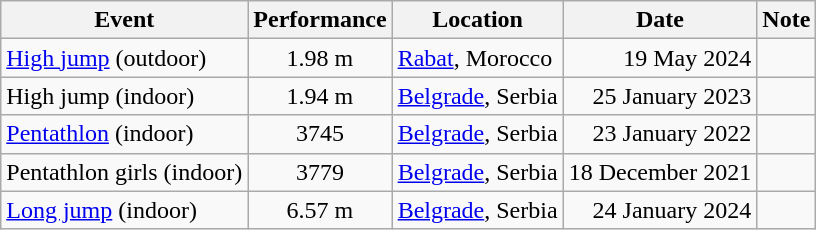<table class="wikitable">
<tr>
<th>Event</th>
<th>Performance</th>
<th>Location</th>
<th>Date</th>
<th>Note</th>
</tr>
<tr>
<td><a href='#'>High jump</a> (outdoor)</td>
<td align=center>1.98 m</td>
<td><a href='#'>Rabat</a>, Morocco</td>
<td align=right>19 May 2024</td>
<td><strong></strong> <strong></strong></td>
</tr>
<tr>
<td>High jump (indoor)</td>
<td align=center>1.94 m</td>
<td><a href='#'>Belgrade</a>, Serbia</td>
<td align=right>25 January 2023</td>
<td><strong></strong></td>
</tr>
<tr>
<td><a href='#'>Pentathlon</a> (indoor)</td>
<td align=center>3745</td>
<td><a href='#'>Belgrade</a>, Serbia</td>
<td align=right>23 January 2022</td>
<td></td>
</tr>
<tr>
<td>Pentathlon girls (indoor)</td>
<td align=center>3779</td>
<td><a href='#'>Belgrade</a>, Serbia</td>
<td align=right>18 December 2021</td>
<td></td>
</tr>
<tr>
<td><a href='#'>Long jump</a> (indoor)</td>
<td align=center>6.57 m</td>
<td><a href='#'>Belgrade</a>, Serbia</td>
<td align=right>24 January 2024</td>
<td> </td>
</tr>
</table>
